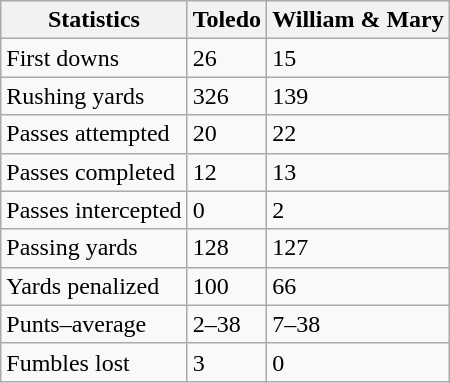<table class="wikitable">
<tr>
<th>Statistics</th>
<th style=>Toledo</th>
<th style=>William & Mary</th>
</tr>
<tr>
<td>First downs</td>
<td>26</td>
<td>15</td>
</tr>
<tr>
<td>Rushing yards</td>
<td>326</td>
<td>139</td>
</tr>
<tr>
<td>Passes attempted</td>
<td>20</td>
<td>22</td>
</tr>
<tr>
<td>Passes completed</td>
<td>12</td>
<td>13</td>
</tr>
<tr>
<td>Passes intercepted</td>
<td>0</td>
<td>2</td>
</tr>
<tr>
<td>Passing yards</td>
<td>128</td>
<td>127</td>
</tr>
<tr>
<td>Yards penalized</td>
<td>100</td>
<td>66</td>
</tr>
<tr>
<td>Punts–average</td>
<td>2–38</td>
<td>7–38</td>
</tr>
<tr>
<td>Fumbles lost</td>
<td>3</td>
<td>0</td>
</tr>
</table>
